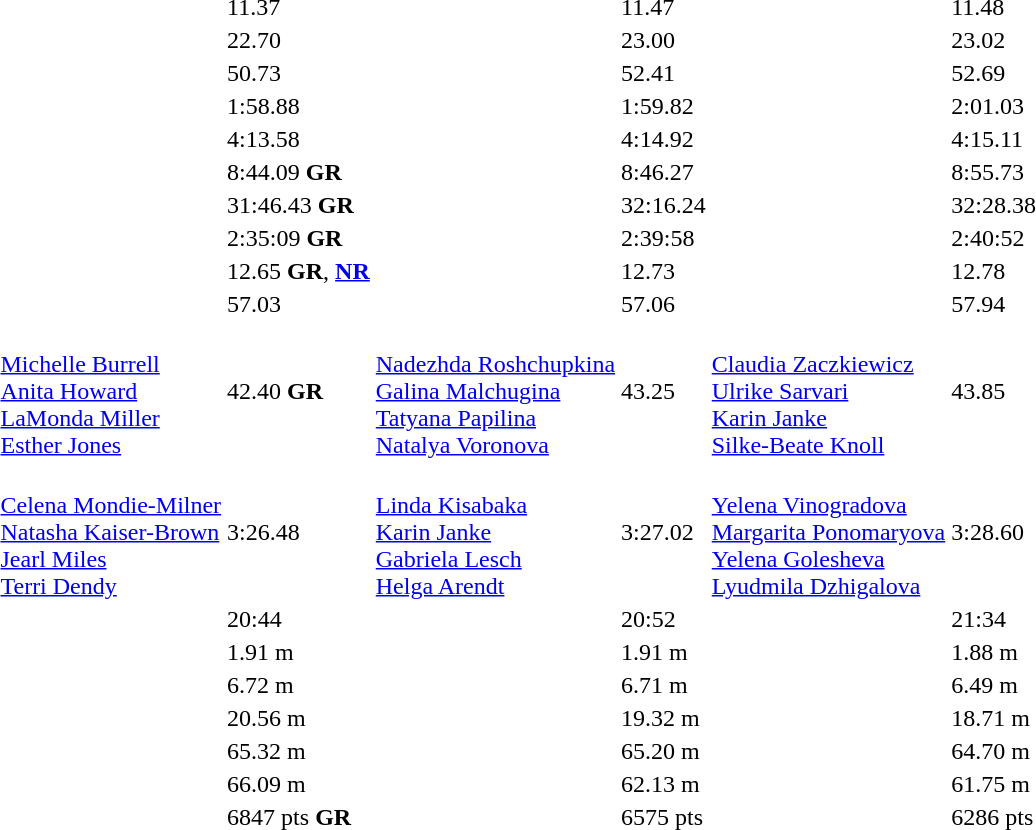<table>
<tr>
<td></td>
<td></td>
<td>11.37</td>
<td></td>
<td>11.47</td>
<td></td>
<td>11.48</td>
</tr>
<tr>
<td></td>
<td></td>
<td>22.70</td>
<td></td>
<td>23.00</td>
<td></td>
<td>23.02</td>
</tr>
<tr>
<td></td>
<td></td>
<td>50.73</td>
<td></td>
<td>52.41</td>
<td></td>
<td>52.69</td>
</tr>
<tr>
<td></td>
<td></td>
<td>1:58.88</td>
<td></td>
<td>1:59.82</td>
<td></td>
<td>2:01.03</td>
</tr>
<tr>
<td></td>
<td></td>
<td>4:13.58</td>
<td></td>
<td>4:14.92</td>
<td></td>
<td>4:15.11</td>
</tr>
<tr>
<td></td>
<td></td>
<td>8:44.09 <strong>GR</strong></td>
<td></td>
<td>8:46.27</td>
<td></td>
<td>8:55.73</td>
</tr>
<tr>
<td></td>
<td></td>
<td>31:46.43 <strong>GR</strong></td>
<td></td>
<td>32:16.24</td>
<td></td>
<td>32:28.38</td>
</tr>
<tr>
<td></td>
<td></td>
<td>2:35:09 <strong>GR</strong></td>
<td></td>
<td>2:39:58</td>
<td></td>
<td>2:40:52</td>
</tr>
<tr>
<td></td>
<td></td>
<td>12.65 <strong>GR</strong>, <strong><a href='#'>NR</a></strong></td>
<td></td>
<td>12.73</td>
<td></td>
<td>12.78</td>
</tr>
<tr>
<td></td>
<td></td>
<td>57.03</td>
<td></td>
<td>57.06</td>
<td></td>
<td>57.94</td>
</tr>
<tr>
<td></td>
<td><br><a href='#'>Michelle Burrell</a><br><a href='#'>Anita Howard</a><br><a href='#'>LaMonda Miller</a><br><a href='#'>Esther Jones</a></td>
<td>42.40 <strong>GR</strong></td>
<td><br><a href='#'>Nadezhda Roshchupkina</a><br><a href='#'>Galina Malchugina</a><br><a href='#'>Tatyana Papilina</a><br><a href='#'>Natalya Voronova</a></td>
<td>43.25</td>
<td><br><a href='#'>Claudia Zaczkiewicz</a><br><a href='#'>Ulrike Sarvari</a><br><a href='#'>Karin Janke</a><br><a href='#'>Silke-Beate Knoll</a></td>
<td>43.85</td>
</tr>
<tr>
<td></td>
<td><br><a href='#'>Celena Mondie-Milner</a><br><a href='#'>Natasha Kaiser-Brown</a><br><a href='#'>Jearl Miles</a><br><a href='#'>Terri Dendy</a></td>
<td>3:26.48</td>
<td><br><a href='#'>Linda Kisabaka</a><br><a href='#'>Karin Janke</a><br><a href='#'>Gabriela Lesch</a><br><a href='#'>Helga Arendt</a></td>
<td>3:27.02</td>
<td><br><a href='#'>Yelena Vinogradova</a><br><a href='#'>Margarita Ponomaryova</a><br><a href='#'>Yelena Golesheva</a><br><a href='#'>Lyudmila Dzhigalova</a></td>
<td>3:28.60</td>
</tr>
<tr>
<td></td>
<td></td>
<td>20:44</td>
<td></td>
<td>20:52</td>
<td></td>
<td>21:34</td>
</tr>
<tr>
<td></td>
<td></td>
<td>1.91 m</td>
<td></td>
<td>1.91 m</td>
<td></td>
<td>1.88 m</td>
</tr>
<tr>
<td></td>
<td></td>
<td>6.72 m</td>
<td></td>
<td>6.71 m</td>
<td></td>
<td>6.49 m</td>
</tr>
<tr>
<td></td>
<td></td>
<td>20.56 m</td>
<td></td>
<td>19.32 m</td>
<td></td>
<td>18.71 m</td>
</tr>
<tr>
<td></td>
<td></td>
<td>65.32 m</td>
<td></td>
<td>65.20 m</td>
<td></td>
<td>64.70 m</td>
</tr>
<tr>
<td></td>
<td></td>
<td>66.09 m</td>
<td></td>
<td>62.13 m</td>
<td></td>
<td>61.75 m</td>
</tr>
<tr>
<td></td>
<td></td>
<td>6847 pts <strong>GR</strong></td>
<td></td>
<td>6575 pts</td>
<td></td>
<td>6286 pts</td>
</tr>
</table>
